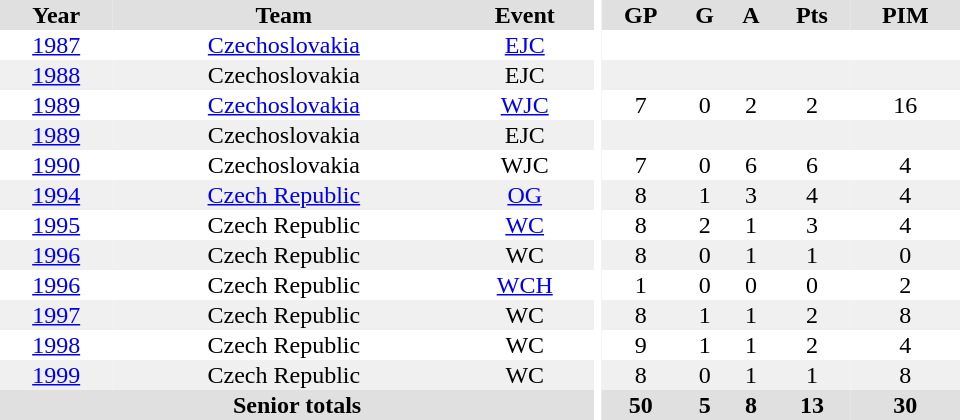<table border="0" cellpadding="1" cellspacing="0" ID="Table3" style="text-align:center; width:40em">
<tr ALIGN="center" bgcolor="#e0e0e0">
<th>Year</th>
<th>Team</th>
<th>Event</th>
<th rowspan="99" bgcolor="#ffffff"></th>
<th>GP</th>
<th>G</th>
<th>A</th>
<th>Pts</th>
<th>PIM</th>
</tr>
<tr>
<td><a href='#'>1987</a></td>
<td><a href='#'>Czechoslovakia</a></td>
<td><a href='#'>EJC</a></td>
<td></td>
<td></td>
<td></td>
<td></td>
<td></td>
</tr>
<tr bgcolor="#f0f0f0">
<td><a href='#'>1988</a></td>
<td>Czechoslovakia</td>
<td>EJC</td>
<td></td>
<td></td>
<td></td>
<td></td>
<td></td>
</tr>
<tr>
<td><a href='#'>1989</a></td>
<td><a href='#'>Czechoslovakia</a></td>
<td><a href='#'>WJC</a></td>
<td>7</td>
<td>0</td>
<td>2</td>
<td>2</td>
<td>16</td>
</tr>
<tr bgcolor="#f0f0f0">
<td><a href='#'>1989</a></td>
<td>Czechoslovakia</td>
<td>EJC</td>
<td></td>
<td></td>
<td></td>
<td></td>
<td></td>
</tr>
<tr>
<td><a href='#'>1990</a></td>
<td>Czechoslovakia</td>
<td>WJC</td>
<td>7</td>
<td>0</td>
<td>6</td>
<td>6</td>
<td>4</td>
</tr>
<tr bgcolor="#f0f0f0">
<td><a href='#'>1994</a></td>
<td><a href='#'>Czech Republic</a></td>
<td><a href='#'>OG</a></td>
<td>8</td>
<td>1</td>
<td>3</td>
<td>4</td>
<td>4</td>
</tr>
<tr>
<td><a href='#'>1995</a></td>
<td>Czech Republic</td>
<td><a href='#'>WC</a></td>
<td>8</td>
<td>2</td>
<td>1</td>
<td>3</td>
<td>4</td>
</tr>
<tr bgcolor="#f0f0f0">
<td><a href='#'>1996</a></td>
<td>Czech Republic</td>
<td>WC</td>
<td>8</td>
<td>0</td>
<td>1</td>
<td>1</td>
<td>0</td>
</tr>
<tr>
<td><a href='#'>1996</a></td>
<td>Czech Republic</td>
<td><a href='#'>WCH</a></td>
<td>1</td>
<td>0</td>
<td>0</td>
<td>0</td>
<td>2</td>
</tr>
<tr bgcolor="#f0f0f0">
<td><a href='#'>1997</a></td>
<td>Czech Republic</td>
<td>WC</td>
<td>8</td>
<td>1</td>
<td>1</td>
<td>2</td>
<td>8</td>
</tr>
<tr>
<td><a href='#'>1998</a></td>
<td>Czech Republic</td>
<td>WC</td>
<td>9</td>
<td>1</td>
<td>1</td>
<td>2</td>
<td>4</td>
</tr>
<tr bgcolor="#f0f0f0">
<td><a href='#'>1999</a></td>
<td>Czech Republic</td>
<td>WC</td>
<td>8</td>
<td>0</td>
<td>1</td>
<td>1</td>
<td>8</td>
</tr>
<tr bgcolor="#e0e0e0">
<th colspan="3">Senior totals</th>
<th>50</th>
<th>5</th>
<th>8</th>
<th>13</th>
<th>30</th>
</tr>
</table>
